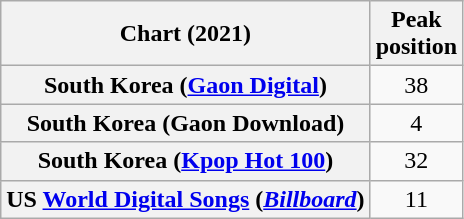<table class="wikitable sortable plainrowheaders" style="text-align:center">
<tr>
<th scope="col">Chart (2021)</th>
<th scope="col">Peak<br>position</th>
</tr>
<tr>
<th scope="row">South Korea (<a href='#'>Gaon Digital</a>)</th>
<td>38</td>
</tr>
<tr>
<th scope="row">South Korea (Gaon Download)</th>
<td>4</td>
</tr>
<tr>
<th scope="row">South Korea (<a href='#'>Kpop Hot 100</a>)</th>
<td>32</td>
</tr>
<tr>
<th scope="row">US <a href='#'>World Digital Songs</a> (<em><a href='#'>Billboard</a></em>)</th>
<td>11</td>
</tr>
</table>
